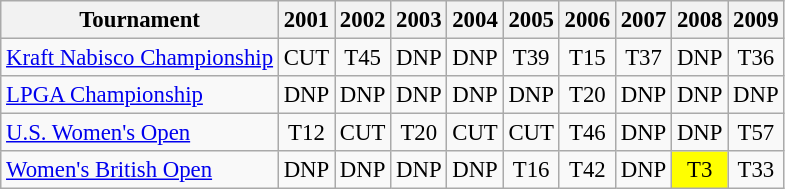<table class="wikitable" style="font-size:95%;">
<tr>
<th>Tournament</th>
<th>2001</th>
<th>2002</th>
<th>2003</th>
<th>2004</th>
<th>2005</th>
<th>2006</th>
<th>2007</th>
<th>2008</th>
<th>2009</th>
</tr>
<tr>
<td><a href='#'>Kraft Nabisco Championship</a></td>
<td align="center">CUT</td>
<td align="center">T45</td>
<td align="center">DNP</td>
<td align="center">DNP</td>
<td align="center">T39</td>
<td align="center">T15</td>
<td align="center">T37</td>
<td align="center">DNP</td>
<td align="center">T36</td>
</tr>
<tr>
<td><a href='#'>LPGA Championship</a></td>
<td align="center">DNP</td>
<td align="center">DNP</td>
<td align="center">DNP</td>
<td align="center">DNP</td>
<td align="center">DNP</td>
<td align="center">T20</td>
<td align="center">DNP</td>
<td align="center">DNP</td>
<td align="center">DNP</td>
</tr>
<tr>
<td><a href='#'>U.S. Women's Open</a></td>
<td align="center">T12</td>
<td align="center">CUT</td>
<td align="center">T20</td>
<td align="center">CUT</td>
<td align="center">CUT</td>
<td align="center">T46</td>
<td align="center">DNP</td>
<td align="center">DNP</td>
<td align="center">T57</td>
</tr>
<tr>
<td><a href='#'>Women's British Open</a></td>
<td align="center">DNP</td>
<td align="center">DNP</td>
<td align="center">DNP</td>
<td align="center">DNP</td>
<td align="center">T16</td>
<td align="center">T42</td>
<td align="center">DNP</td>
<td align="center" style="background:yellow;">T3</td>
<td align="center">T33</td>
</tr>
</table>
